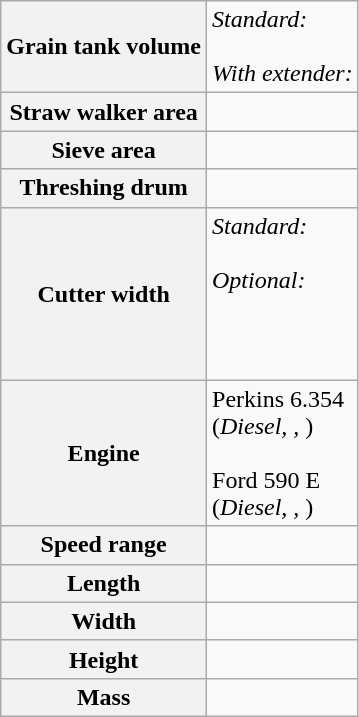<table class="wikitable">
<tr>
<th>Grain tank volume</th>
<td><em>Standard:</em><br><br><em>With extender:</em><br></td>
</tr>
<tr>
<th>Straw walker area</th>
<td></td>
</tr>
<tr>
<th>Sieve area</th>
<td></td>
</tr>
<tr>
<th>Threshing drum</th>
<td></td>
</tr>
<tr>
<th>Cutter width</th>
<td><em>Standard:</em><br><br><em>Optional:</em><br><br><br><br></td>
</tr>
<tr>
<th>Engine</th>
<td>Perkins 6.354<br>(<em>Diesel, , </em>)<br><br>Ford 590 E<br>(<em>Diesel, , </em>)</td>
</tr>
<tr>
<th>Speed range</th>
<td></td>
</tr>
<tr>
<th>Length</th>
<td></td>
</tr>
<tr>
<th>Width</th>
<td></td>
</tr>
<tr>
<th>Height</th>
<td></td>
</tr>
<tr>
<th>Mass</th>
<td></td>
</tr>
</table>
